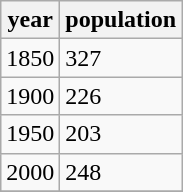<table class="wikitable">
<tr>
<th>year</th>
<th>population</th>
</tr>
<tr>
<td>1850</td>
<td>327</td>
</tr>
<tr>
<td>1900</td>
<td>226</td>
</tr>
<tr>
<td>1950</td>
<td>203</td>
</tr>
<tr>
<td>2000</td>
<td>248</td>
</tr>
<tr>
</tr>
</table>
